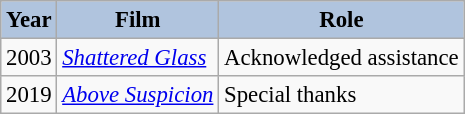<table class="wikitable" style="font-size:95%;">
<tr>
<th style="background:#B0C4DE;">Year</th>
<th style="background:#B0C4DE;">Film</th>
<th style="background:#B0C4DE;">Role</th>
</tr>
<tr>
<td>2003</td>
<td><em><a href='#'>Shattered Glass</a></em></td>
<td>Acknowledged assistance</td>
</tr>
<tr>
<td>2019</td>
<td><em><a href='#'>Above Suspicion</a></em></td>
<td>Special thanks</td>
</tr>
</table>
